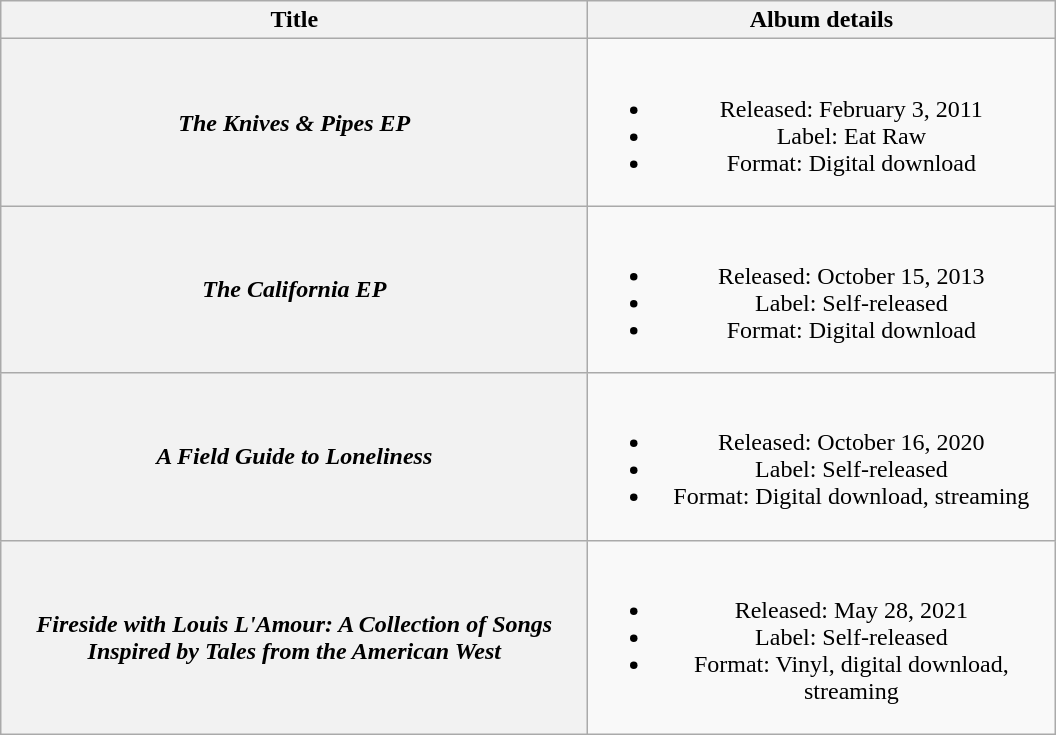<table class="wikitable plainrowheaders" style="text-align:center;" border="1">
<tr>
<th scope="col" rowspan="1" style="width:24em;">Title</th>
<th scope="col" rowspan="1" style="width:19em;">Album details</th>
</tr>
<tr>
<th scope="row"><em>The Knives & Pipes EP</em></th>
<td><br><ul><li>Released: February 3, 2011</li><li>Label: Eat Raw</li><li>Format: Digital download</li></ul></td>
</tr>
<tr>
<th scope="row"><em>The California EP</em></th>
<td><br><ul><li>Released: October 15, 2013</li><li>Label: Self-released</li><li>Format: Digital download</li></ul></td>
</tr>
<tr>
<th scope="row"><em>A Field Guide to Loneliness</em></th>
<td><br><ul><li>Released: October 16, 2020</li><li>Label: Self-released</li><li>Format: Digital download, streaming</li></ul></td>
</tr>
<tr>
<th scope="row"><em>Fireside with Louis L'Amour: A Collection of Songs Inspired by Tales from the American West</em></th>
<td><br><ul><li>Released: May 28, 2021</li><li>Label: Self-released</li><li>Format: Vinyl, digital download, streaming</li></ul></td>
</tr>
</table>
